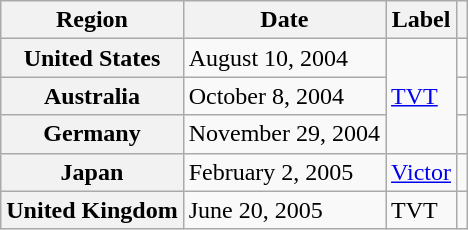<table class="wikitable plainrowheaders">
<tr>
<th scope="col">Region</th>
<th scope="col">Date</th>
<th scope="col">Label</th>
<th scope="col"></th>
</tr>
<tr>
<th scope="row">United States</th>
<td>August 10, 2004</td>
<td rowspan="3"><a href='#'>TVT</a></td>
<td align="center"></td>
</tr>
<tr>
<th scope="row">Australia</th>
<td>October 8, 2004</td>
<td align="center"></td>
</tr>
<tr>
<th scope="row">Germany</th>
<td>November 29, 2004</td>
<td align="center"></td>
</tr>
<tr>
<th scope="row">Japan</th>
<td>February 2, 2005</td>
<td><a href='#'>Victor</a></td>
<td align="center"></td>
</tr>
<tr>
<th scope="row">United Kingdom</th>
<td>June 20, 2005</td>
<td>TVT</td>
<td align="center"></td>
</tr>
</table>
